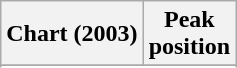<table class="wikitable sortable plainrowheaders" style="text-align:center;">
<tr>
<th scope="col">Chart (2003)</th>
<th scope="col">Peak<br>position</th>
</tr>
<tr>
</tr>
<tr>
</tr>
</table>
